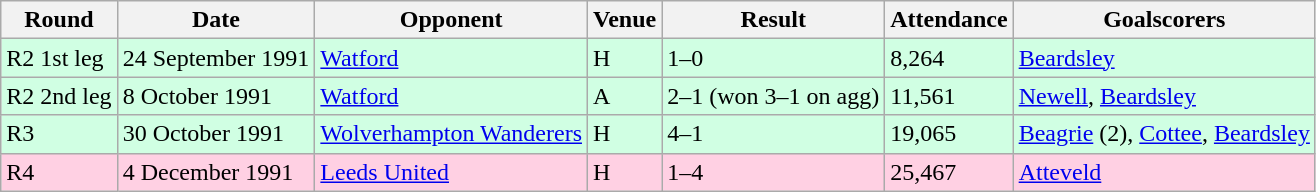<table class="wikitable">
<tr>
<th>Round</th>
<th>Date</th>
<th>Opponent</th>
<th>Venue</th>
<th>Result</th>
<th>Attendance</th>
<th>Goalscorers</th>
</tr>
<tr style="background-color: #d0ffe3;">
<td>R2 1st leg</td>
<td>24 September 1991</td>
<td><a href='#'>Watford</a></td>
<td>H</td>
<td>1–0</td>
<td>8,264</td>
<td><a href='#'>Beardsley</a></td>
</tr>
<tr style="background-color: #d0ffe3;">
<td>R2 2nd leg</td>
<td>8 October 1991</td>
<td><a href='#'>Watford</a></td>
<td>A</td>
<td>2–1 (won 3–1 on agg)</td>
<td>11,561</td>
<td><a href='#'>Newell</a>, <a href='#'>Beardsley</a></td>
</tr>
<tr style="background-color: #d0ffe3;">
<td>R3</td>
<td>30 October 1991</td>
<td><a href='#'>Wolverhampton Wanderers</a></td>
<td>H</td>
<td>4–1</td>
<td>19,065</td>
<td><a href='#'>Beagrie</a> (2), <a href='#'>Cottee</a>, <a href='#'>Beardsley</a></td>
</tr>
<tr style="background-color: #ffd0e3;">
<td>R4</td>
<td>4 December 1991</td>
<td><a href='#'>Leeds United</a></td>
<td>H</td>
<td>1–4</td>
<td>25,467</td>
<td><a href='#'>Atteveld</a></td>
</tr>
</table>
